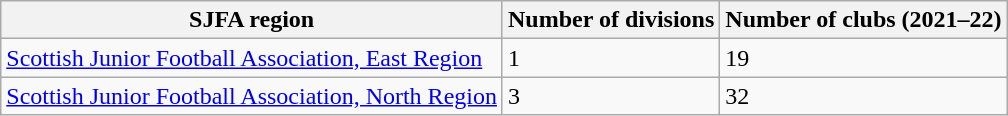<table class="wikitable">
<tr>
<th>SJFA region</th>
<th>Number of divisions</th>
<th>Number of clubs (2021–22)</th>
</tr>
<tr>
<td><a href='#'>Scottish Junior Football Association, East Region</a></td>
<td>1</td>
<td>19</td>
</tr>
<tr>
<td><a href='#'>Scottish Junior Football Association, North Region</a></td>
<td>3</td>
<td>32</td>
</tr>
</table>
